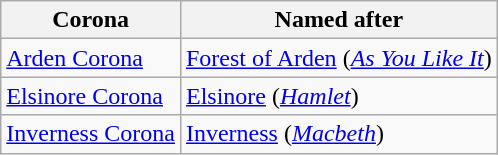<table class="wikitable">
<tr>
<th>Corona</th>
<th>Named after</th>
</tr>
<tr>
<td><a href='#'>Arden Corona</a></td>
<td><a href='#'>Forest of Arden</a> (<em><a href='#'>As You Like It</a></em>)</td>
</tr>
<tr>
<td><a href='#'>Elsinore Corona</a></td>
<td><a href='#'>Elsinore</a> (<em><a href='#'>Hamlet</a></em>)</td>
</tr>
<tr>
<td><a href='#'>Inverness Corona</a></td>
<td><a href='#'>Inverness</a> (<em><a href='#'>Macbeth</a></em>)</td>
</tr>
</table>
